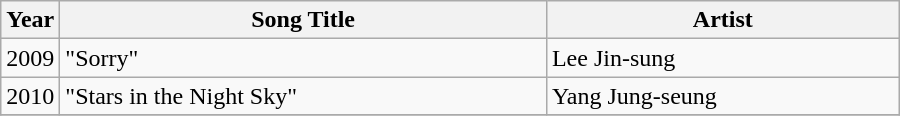<table class="wikitable" style="width:600px">
<tr>
<th width=10>Year</th>
<th>Song Title</th>
<th>Artist</th>
</tr>
<tr>
<td>2009</td>
<td>"Sorry"</td>
<td>Lee Jin-sung</td>
</tr>
<tr>
<td>2010</td>
<td>"Stars in the Night Sky" </td>
<td>Yang Jung-seung</td>
</tr>
<tr>
</tr>
</table>
